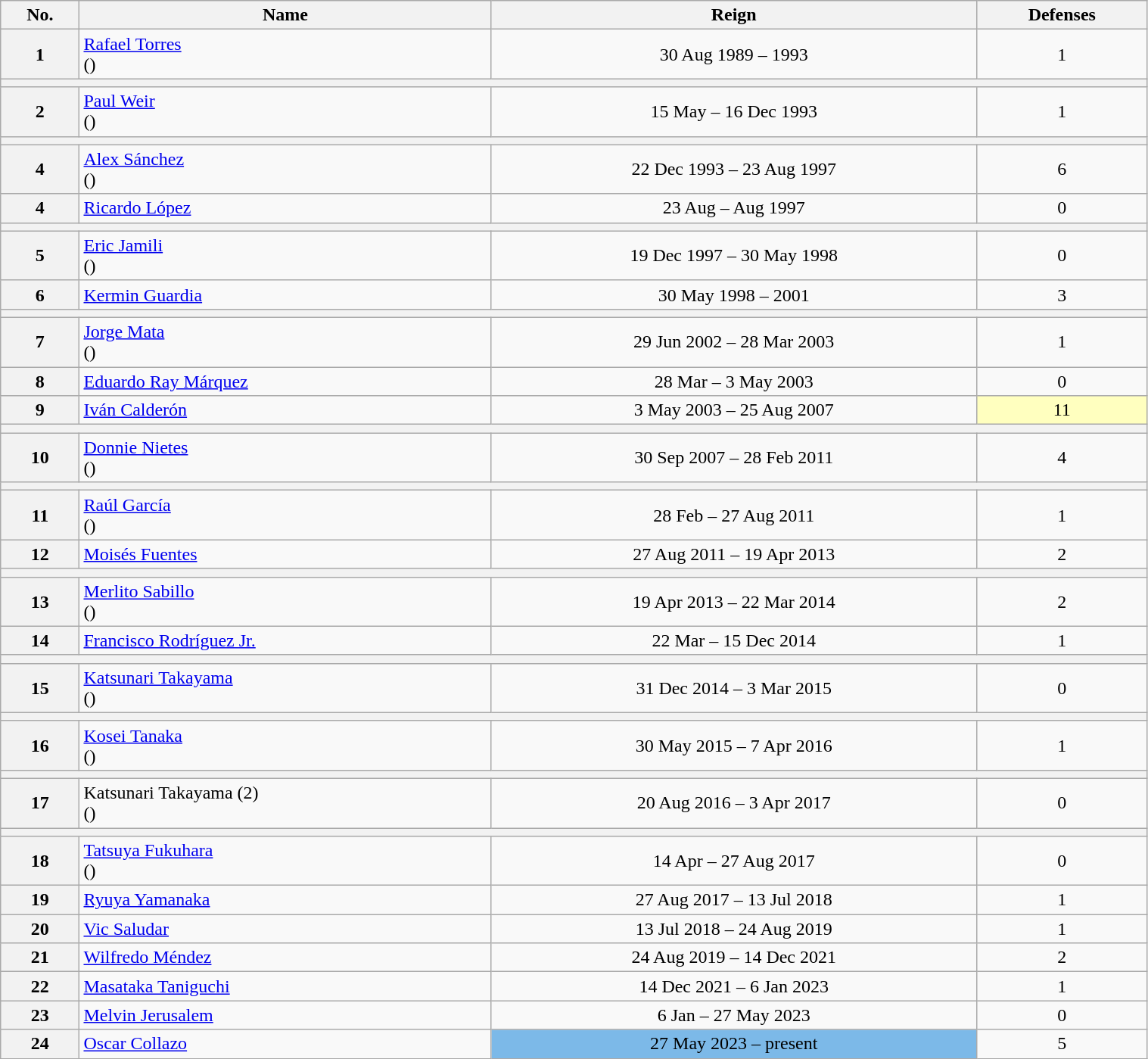<table class="wikitable sortable" style="width:80%;">
<tr>
<th>No.</th>
<th>Name</th>
<th>Reign</th>
<th>Defenses</th>
</tr>
<tr align=center>
<th>1</th>
<td align=left><a href='#'>Rafael Torres</a><br>()</td>
<td>30 Aug 1989 – 1993</td>
<td>1</td>
</tr>
<tr align=center>
<th colspan="4"></th>
</tr>
<tr align=center>
<th>2</th>
<td align=left><a href='#'>Paul Weir</a><br>()</td>
<td>15 May – 16 Dec 1993</td>
<td>1</td>
</tr>
<tr align=center>
<th colspan="4"></th>
</tr>
<tr align=center>
<th>4</th>
<td align=left><a href='#'>Alex Sánchez</a><br>()</td>
<td>22 Dec 1993 – 23 Aug 1997</td>
<td>6</td>
</tr>
<tr align=center>
<th>4</th>
<td align=left><a href='#'>Ricardo López</a></td>
<td>23 Aug – Aug 1997</td>
<td>0</td>
</tr>
<tr align=center>
<th colspan="4"></th>
</tr>
<tr align=center>
<th>5</th>
<td align=left><a href='#'>Eric Jamili</a><br>()</td>
<td>19 Dec 1997 – 30 May 1998</td>
<td>0</td>
</tr>
<tr align=center>
<th>6</th>
<td align=left><a href='#'>Kermin Guardia</a></td>
<td>30 May 1998 – 2001</td>
<td>3</td>
</tr>
<tr align=center>
<th colspan="4"></th>
</tr>
<tr align=center>
<th>7</th>
<td align=left><a href='#'>Jorge Mata</a><br>()</td>
<td>29 Jun 2002 – 28 Mar 2003</td>
<td>1</td>
</tr>
<tr align=center>
<th>8</th>
<td align=left><a href='#'>Eduardo Ray Márquez</a></td>
<td>28 Mar – 3 May 2003</td>
<td>0</td>
</tr>
<tr align=center>
<th>9</th>
<td align=left><a href='#'>Iván Calderón</a></td>
<td>3 May 2003 – 25 Aug 2007</td>
<td style="background:#ffffbf;">11</td>
</tr>
<tr align=center>
<th colspan="4"></th>
</tr>
<tr align=center>
<th>10</th>
<td align=left><a href='#'>Donnie Nietes</a><br>()</td>
<td>30 Sep 2007 – 28 Feb 2011</td>
<td>4</td>
</tr>
<tr align=center>
<th colspan="4"></th>
</tr>
<tr align=center>
<th>11</th>
<td align=left><a href='#'>Raúl García</a><br>()</td>
<td>28 Feb – 27 Aug 2011</td>
<td>1</td>
</tr>
<tr align=center>
<th>12</th>
<td align=left><a href='#'>Moisés Fuentes</a></td>
<td>27 Aug 2011 – 19 Apr 2013</td>
<td>2</td>
</tr>
<tr align=center>
<th colspan="4"></th>
</tr>
<tr align=center>
<th>13</th>
<td align=left><a href='#'>Merlito Sabillo</a><br>()</td>
<td>19 Apr 2013 – 22 Mar 2014</td>
<td>2</td>
</tr>
<tr align=center>
<th>14</th>
<td align=left><a href='#'>Francisco Rodríguez Jr.</a></td>
<td>22 Mar – 15 Dec 2014</td>
<td>1</td>
</tr>
<tr align=center>
<th colspan="4"></th>
</tr>
<tr align=center>
<th>15</th>
<td align=left><a href='#'>Katsunari Takayama</a><br>()</td>
<td>31 Dec 2014 – 3 Mar 2015</td>
<td>0</td>
</tr>
<tr align=center>
<th colspan="4"></th>
</tr>
<tr align=center>
<th>16</th>
<td align=left><a href='#'>Kosei Tanaka</a><br>()</td>
<td>30 May 2015 – 7 Apr 2016</td>
<td>1</td>
</tr>
<tr align=center>
<th colspan="4"></th>
</tr>
<tr align=center>
<th>17</th>
<td align=left>Katsunari Takayama (2)<br>()</td>
<td>20 Aug 2016 – 3 Apr 2017</td>
<td>0</td>
</tr>
<tr align=center>
<th colspan="4"></th>
</tr>
<tr align=center>
<th>18</th>
<td align=left><a href='#'>Tatsuya Fukuhara</a><br>()</td>
<td>14 Apr – 27 Aug 2017</td>
<td>0</td>
</tr>
<tr align=center>
<th>19</th>
<td align=left><a href='#'>Ryuya Yamanaka</a></td>
<td>27 Aug 2017 – 13 Jul 2018</td>
<td>1</td>
</tr>
<tr align=center>
<th>20</th>
<td align=left><a href='#'>Vic Saludar</a></td>
<td>13 Jul 2018 – 24 Aug 2019</td>
<td>1</td>
</tr>
<tr align=center>
<th>21</th>
<td align=left><a href='#'>Wilfredo Méndez</a></td>
<td>24 Aug 2019 – 14 Dec 2021</td>
<td>2</td>
</tr>
<tr align=center>
<th>22</th>
<td align=left><a href='#'>Masataka Taniguchi</a></td>
<td>14 Dec 2021 – 6 Jan 2023</td>
<td>1</td>
</tr>
<tr align=center>
<th>23</th>
<td align=left><a href='#'>Melvin Jerusalem</a></td>
<td>6 Jan – 27 May 2023</td>
<td>0</td>
</tr>
<tr align=center>
<th>24</th>
<td align=left><a href='#'>Oscar Collazo</a></td>
<td style="background:#7CB9E8;">27 May 2023 – present</td>
<td>5</td>
</tr>
</table>
